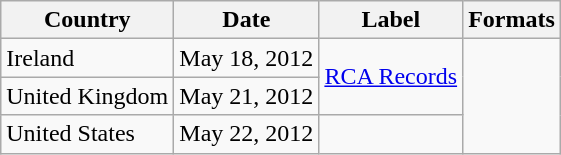<table class="wikitable">
<tr>
<th>Country</th>
<th>Date</th>
<th>Label</th>
<th>Formats</th>
</tr>
<tr>
<td>Ireland</td>
<td>May 18, 2012</td>
<td rowspan="2"><a href='#'>RCA Records</a></td>
<td rowspan="3"></td>
</tr>
<tr>
<td>United Kingdom</td>
<td>May 21, 2012</td>
</tr>
<tr>
<td>United States</td>
<td>May 22, 2012</td>
<td></td>
</tr>
</table>
